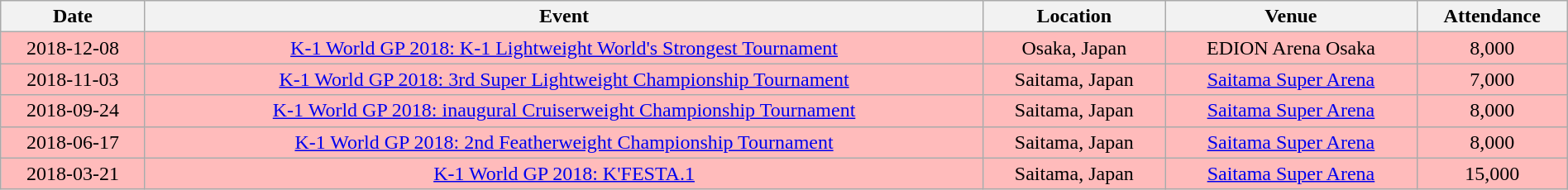<table class="wikitable" style="width:100%; text-align:center">
<tr>
<th>Date</th>
<th>Event</th>
<th>Location</th>
<th>Venue</th>
<th>Attendance</th>
</tr>
<tr style="background:#FBB">
<td>2018-12-08</td>
<td><a href='#'>K-1 World GP 2018: K-1 Lightweight World's Strongest Tournament</a></td>
<td> Osaka, Japan</td>
<td>EDION Arena Osaka</td>
<td>8,000</td>
</tr>
<tr style="background:#FBB">
<td>2018-11-03</td>
<td><a href='#'>K-1 World GP 2018: 3rd Super Lightweight Championship Tournament</a></td>
<td> Saitama, Japan</td>
<td><a href='#'>Saitama Super Arena</a></td>
<td>7,000</td>
</tr>
<tr style="background:#FBB">
<td>2018-09-24</td>
<td><a href='#'>K-1 World GP 2018: inaugural Cruiserweight Championship Tournament</a></td>
<td> Saitama, Japan</td>
<td><a href='#'>Saitama Super Arena</a></td>
<td>8,000</td>
</tr>
<tr style="background:#FBB">
<td>2018-06-17</td>
<td><a href='#'>K-1 World GP 2018: 2nd Featherweight Championship Tournament</a></td>
<td> Saitama, Japan</td>
<td><a href='#'>Saitama Super Arena</a></td>
<td>8,000</td>
</tr>
<tr style="background:#FBB">
<td>2018-03-21</td>
<td><a href='#'>K-1 World GP 2018: K'FESTA.1</a></td>
<td> Saitama, Japan</td>
<td><a href='#'>Saitama Super Arena</a></td>
<td>15,000</td>
</tr>
</table>
